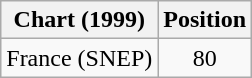<table class="wikitable">
<tr>
<th>Chart (1999)</th>
<th>Position</th>
</tr>
<tr>
<td>France (SNEP)</td>
<td align="center">80</td>
</tr>
</table>
